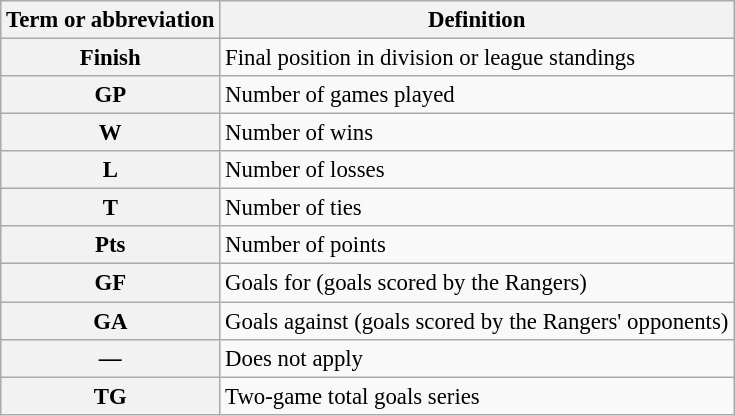<table class="wikitable" style="font-size:95%">
<tr>
<th scope="col">Term or abbreviation</th>
<th scope="col">Definition</th>
</tr>
<tr>
<th scope="row">Finish</th>
<td>Final position in division or league standings</td>
</tr>
<tr>
<th scope="row">GP</th>
<td>Number of games played</td>
</tr>
<tr>
<th scope="row">W</th>
<td>Number of wins</td>
</tr>
<tr>
<th scope="row">L</th>
<td>Number of losses</td>
</tr>
<tr>
<th scope="row">T</th>
<td>Number of ties</td>
</tr>
<tr>
<th scope="row">Pts</th>
<td>Number of points</td>
</tr>
<tr>
<th scope="row">GF</th>
<td>Goals for (goals scored by the Rangers)</td>
</tr>
<tr>
<th scope="row">GA</th>
<td>Goals against (goals scored by the Rangers' opponents)</td>
</tr>
<tr>
<th scope="row">—</th>
<td>Does not apply</td>
</tr>
<tr>
<th scope = "row">TG</th>
<td>Two-game total goals series</td>
</tr>
</table>
